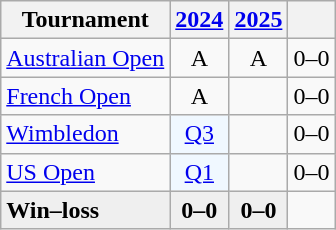<table class=wikitable style=text-align:center;>
<tr>
<th>Tournament</th>
<th><a href='#'>2024</a></th>
<th><a href='#'>2025</a></th>
<th></th>
</tr>
<tr>
<td align=left><a href='#'>Australian Open</a></td>
<td>A</td>
<td>A</td>
<td>0–0</td>
</tr>
<tr>
<td align=left><a href='#'>French Open</a></td>
<td>A</td>
<td></td>
<td>0–0</td>
</tr>
<tr>
<td align=left><a href='#'>Wimbledon</a></td>
<td bgcolor=f0f8ff><a href='#'>Q3</a></td>
<td></td>
<td>0–0</td>
</tr>
<tr>
<td align=left><a href='#'>US Open</a></td>
<td bgcolor=f0f8ff><a href='#'>Q1</a></td>
<td></td>
<td>0–0</td>
</tr>
<tr style="background:#efefef; font-weight:bold;">
<td align=left>Win–loss</td>
<td>0–0</td>
<td>0–0</td>
</tr>
</table>
